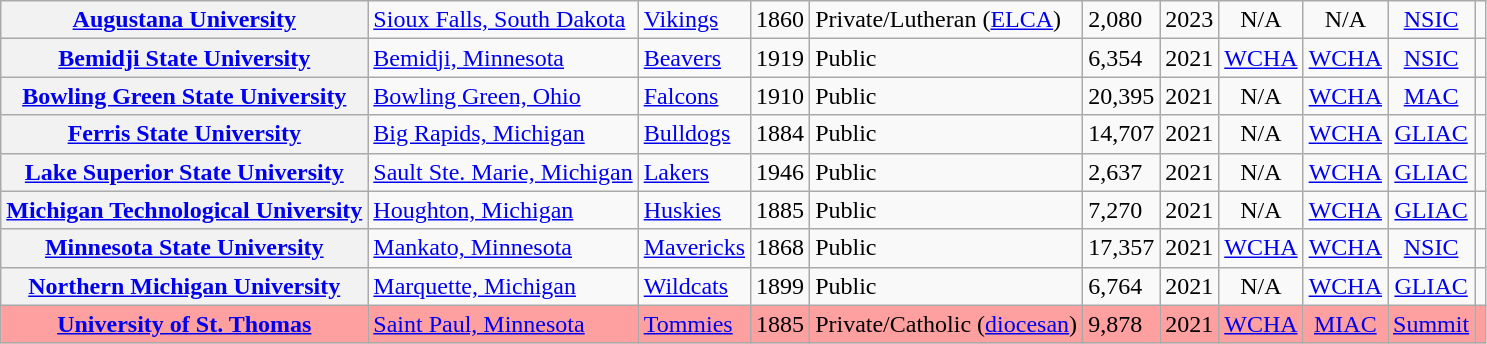<table class="wikitable sortable plainrowheaders">
<tr>
<th><a href='#'>Augustana University</a></th>
<td><a href='#'>Sioux Falls, South Dakota</a></td>
<td><a href='#'>Vikings</a></td>
<td>1860</td>
<td>Private/Lutheran (<a href='#'>ELCA</a>)</td>
<td>2,080</td>
<td>2023</td>
<td align=center>N/A</td>
<td align=center>N/A</td>
<td align=center><a href='#'>NSIC</a><br></td>
<td style="text-align:right;"></td>
</tr>
<tr>
<th><a href='#'>Bemidji State University</a></th>
<td><a href='#'>Bemidji, Minnesota</a></td>
<td><a href='#'>Beavers</a></td>
<td>1919</td>
<td>Public</td>
<td>6,354</td>
<td>2021</td>
<td align=center><a href='#'>WCHA</a></td>
<td align=center><a href='#'>WCHA</a></td>
<td align=center><a href='#'>NSIC</a><br></td>
<td style="text-align:right;"></td>
</tr>
<tr>
<th><a href='#'>Bowling Green State University</a></th>
<td><a href='#'>Bowling Green, Ohio</a></td>
<td><a href='#'>Falcons</a></td>
<td>1910</td>
<td>Public</td>
<td>20,395</td>
<td>2021</td>
<td align=center>N/A</td>
<td align=center><a href='#'>WCHA</a></td>
<td align=center><a href='#'>MAC</a></td>
<td style="text-align:right;"></td>
</tr>
<tr>
<th><a href='#'>Ferris State University</a></th>
<td><a href='#'>Big Rapids, Michigan</a></td>
<td><a href='#'>Bulldogs</a></td>
<td>1884</td>
<td>Public</td>
<td>14,707</td>
<td>2021</td>
<td align=center>N/A</td>
<td align=center><a href='#'>WCHA</a></td>
<td align=center><a href='#'>GLIAC</a><br></td>
<td style="text-align:right;"></td>
</tr>
<tr>
<th><a href='#'>Lake Superior State University</a></th>
<td><a href='#'>Sault Ste. Marie, Michigan</a></td>
<td><a href='#'>Lakers</a></td>
<td>1946</td>
<td>Public</td>
<td>2,637</td>
<td>2021</td>
<td align=center>N/A</td>
<td align=center><a href='#'>WCHA</a></td>
<td align=center><a href='#'>GLIAC</a><br></td>
<td style="text-align:right;"></td>
</tr>
<tr>
<th><a href='#'>Michigan Technological University</a></th>
<td><a href='#'>Houghton, Michigan</a></td>
<td><a href='#'>Huskies</a></td>
<td>1885</td>
<td>Public</td>
<td>7,270</td>
<td>2021</td>
<td align=center>N/A</td>
<td align=center><a href='#'>WCHA</a></td>
<td align=center><a href='#'>GLIAC</a><br></td>
<td style="text-align:right;"></td>
</tr>
<tr>
<th><a href='#'>Minnesota State University</a></th>
<td><a href='#'>Mankato, Minnesota</a></td>
<td><a href='#'>Mavericks</a></td>
<td>1868</td>
<td>Public</td>
<td>17,357</td>
<td>2021</td>
<td align=center><a href='#'>WCHA</a></td>
<td align=center><a href='#'>WCHA</a></td>
<td align=center><a href='#'>NSIC</a><br></td>
<td style="text-align:right;"></td>
</tr>
<tr>
<th><a href='#'>Northern Michigan University</a></th>
<td><a href='#'>Marquette, Michigan</a></td>
<td><a href='#'>Wildcats</a></td>
<td>1899</td>
<td>Public</td>
<td>6,764</td>
<td>2021</td>
<td align=center>N/A</td>
<td align=center><a href='#'>WCHA</a></td>
<td align=center><a href='#'>GLIAC</a><br></td>
<td style="text-align:right;"></td>
</tr>
<tr bgcolor=#ffa0a0>
<td align=center><strong><a href='#'>University of St. Thomas</a></strong></td>
<td><a href='#'>Saint Paul, Minnesota</a></td>
<td><a href='#'>Tommies</a></td>
<td>1885</td>
<td>Private/Catholic (<a href='#'>diocesan</a>)</td>
<td>9,878</td>
<td>2021</td>
<td align=center><a href='#'>WCHA</a></td>
<td align=center><a href='#'>MIAC</a><br></td>
<td align=center><a href='#'>Summit</a></td>
<td style="text-align:right;"></td>
</tr>
</table>
